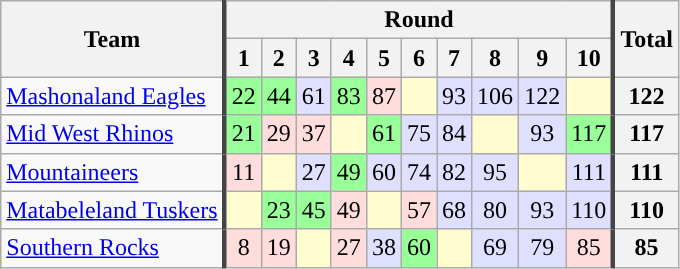<table class="wikitable">
<tr>
<th rowspan="2" style="border-right: 3px solid #454545">Team</th>
<th colspan="10">Round</th>
<th rowspan="2" style="border-left: 3px solid #454545">Total</th>
</tr>
<tr>
<th>1</th>
<th>2</th>
<th>3</th>
<th>4</th>
<th>5</th>
<th>6</th>
<th>7</th>
<th>8</th>
<th>9</th>
<th>10</th>
</tr>
<tr align="center">
<td style="border-right: 3px solid #454545" align="left"><a href='#'>Mashonaland Eagles</a></td>
<td style="background: #99FF99">22</td>
<td style="background: #99FF99">44</td>
<td style="background: #DFDFFF">61</td>
<td style="background: #99FF99">83</td>
<td style="background: #FFDDDD">87</td>
<td style="background-color: #FFFDD0"><em></em></td>
<td style="background: #DFDFFF">93</td>
<td style="background: #DFDFFF">106</td>
<td style="background: #DFDFFF">122</td>
<td style="background-color: #FFFDD0"><em></em></td>
<th style="border-left: 3px solid #454545">122</th>
</tr>
<tr align="center">
<td style="border-right: 3px solid #454545" align="left"><a href='#'>Mid West Rhinos</a></td>
<td style="background: #99FF99">21</td>
<td style="background: #FFDDDD">29</td>
<td style="background: #FFDDDD">37</td>
<td style="background-color: #FFFDD0"><em></em></td>
<td style="background: #99FF99">61</td>
<td style="background: #DFDFFF">75</td>
<td style="background: #DFDFFF">84</td>
<td style="background-color: #FFFDD0"><em></em></td>
<td style="background: #DFDFFF">93</td>
<td style="background: #99FF99">117</td>
<th style="border-left: 3px solid #454545">117</th>
</tr>
<tr align="center">
<td style="border-right: 3px solid #454545" align="left"><a href='#'>Mountaineers</a></td>
<td style="background: #FFDDDD">11</td>
<td style="background-color: #FFFDD0"><em></em></td>
<td style="background: #DFDFFF">27</td>
<td style="background: #99FF99">49</td>
<td style="background: #DFDFFF">60</td>
<td style="background: #DFDFFF">74</td>
<td style="background: #DFDFFF">82</td>
<td style="background: #DFDFFF">95</td>
<td style="background-color: #FFFDD0"><em></em></td>
<td style="background: #DFDFFF">111</td>
<th style="border-left: 3px solid #454545">111</th>
</tr>
<tr align="center">
<td style="border-right: 3px solid #454545" align="left"><a href='#'>Matabeleland Tuskers</a></td>
<td style="background-color: #FFFDD0"><em></em></td>
<td style="background: #99FF99">23</td>
<td style="background: #99FF99">45</td>
<td style="background: #FFDDDD">49</td>
<td style="background-color: #FFFDD0"><em></em></td>
<td style="background: #FFDDDD">57</td>
<td style="background: #DFDFFF">68</td>
<td style="background: #DFDFFF">80</td>
<td style="background: #DFDFFF">93</td>
<td style="background: #DFDFFF">110</td>
<th style="border-left: 3px solid #454545">110</th>
</tr>
<tr align="center">
<td style="border-right: 3px solid #454545" align="left"><a href='#'>Southern Rocks</a></td>
<td style="background: #FFDDDD">8</td>
<td style="background: #FFDDDD">19</td>
<td style="background-color: #FFFDD0"><em></em></td>
<td style="background: #FFDDDD">27</td>
<td style="background: #DFDFFF">38</td>
<td style="background: #99FF99">60</td>
<td style="background-color: #FFFDD0"><em></em></td>
<td style="background: #DFDFFF">69</td>
<td style="background: #DFDFFF">79</td>
<td style="background: #FFDDDD">85</td>
<th style="border-left: 3px solid #454545">85</th>
</tr>
</table>
